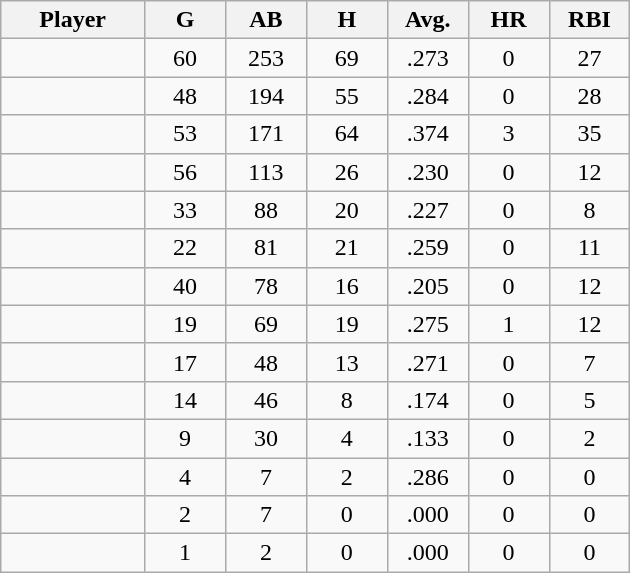<table class="wikitable sortable">
<tr>
<th bgcolor="#DDDDFF" width="16%">Player</th>
<th bgcolor="#DDDDFF" width="9%">G</th>
<th bgcolor="#DDDDFF" width="9%">AB</th>
<th bgcolor="#DDDDFF" width="9%">H</th>
<th bgcolor="#DDDDFF" width="9%">Avg.</th>
<th bgcolor="#DDDDFF" width="9%">HR</th>
<th bgcolor="#DDDDFF" width="9%">RBI</th>
</tr>
<tr align="center">
<td></td>
<td>60</td>
<td>253</td>
<td>69</td>
<td>.273</td>
<td>0</td>
<td>27</td>
</tr>
<tr align=center>
<td></td>
<td>48</td>
<td>194</td>
<td>55</td>
<td>.284</td>
<td>0</td>
<td>28</td>
</tr>
<tr align=center>
<td></td>
<td>53</td>
<td>171</td>
<td>64</td>
<td>.374</td>
<td>3</td>
<td>35</td>
</tr>
<tr align="center">
<td></td>
<td>56</td>
<td>113</td>
<td>26</td>
<td>.230</td>
<td>0</td>
<td>12</td>
</tr>
<tr align=center>
<td></td>
<td>33</td>
<td>88</td>
<td>20</td>
<td>.227</td>
<td>0</td>
<td>8</td>
</tr>
<tr align=center>
<td></td>
<td>22</td>
<td>81</td>
<td>21</td>
<td>.259</td>
<td>0</td>
<td>11</td>
</tr>
<tr align=center>
<td></td>
<td>40</td>
<td>78</td>
<td>16</td>
<td>.205</td>
<td>0</td>
<td>12</td>
</tr>
<tr align="center">
<td></td>
<td>19</td>
<td>69</td>
<td>19</td>
<td>.275</td>
<td>1</td>
<td>12</td>
</tr>
<tr align=center>
<td></td>
<td>17</td>
<td>48</td>
<td>13</td>
<td>.271</td>
<td>0</td>
<td>7</td>
</tr>
<tr align=center>
<td></td>
<td>14</td>
<td>46</td>
<td>8</td>
<td>.174</td>
<td>0</td>
<td>5</td>
</tr>
<tr align=center>
<td></td>
<td>9</td>
<td>30</td>
<td>4</td>
<td>.133</td>
<td>0</td>
<td>2</td>
</tr>
<tr align=center>
<td></td>
<td>4</td>
<td>7</td>
<td>2</td>
<td>.286</td>
<td>0</td>
<td>0</td>
</tr>
<tr align=center>
<td></td>
<td>2</td>
<td>7</td>
<td>0</td>
<td>.000</td>
<td>0</td>
<td>0</td>
</tr>
<tr align=center>
<td></td>
<td>1</td>
<td>2</td>
<td>0</td>
<td>.000</td>
<td>0</td>
<td>0</td>
</tr>
</table>
